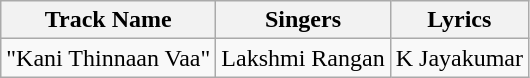<table class="wikitable">
<tr>
<th>Track Name</th>
<th>Singers</th>
<th>Lyrics</th>
</tr>
<tr>
<td>"Kani Thinnaan Vaa"</td>
<td>Lakshmi Rangan</td>
<td>K Jayakumar</td>
</tr>
</table>
